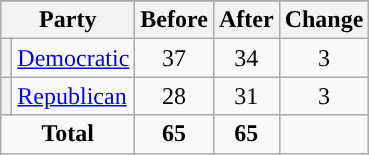<table class="wikitable" style="text-align:center;">
<tr>
</tr>
<tr>
<th colspan=2>Party</th>
<th>Before</th>
<th>After</th>
<th>Change</th>
</tr>
<tr>
<th style="background-color:"></th>
<td style="text-align:left;"><a href='#'>Democratic</a></td>
<td>37</td>
<td>34</td>
<td> 3</td>
</tr>
<tr>
<th style="background-color:"></th>
<td style="text-align:left;"><a href='#'>Republican</a></td>
<td>28</td>
<td>31</td>
<td> 3</td>
</tr>
<tr>
<td colspan=2><strong>Total</strong></td>
<td><strong>65</strong></td>
<td><strong>65</strong></td>
<td></td>
</tr>
</table>
